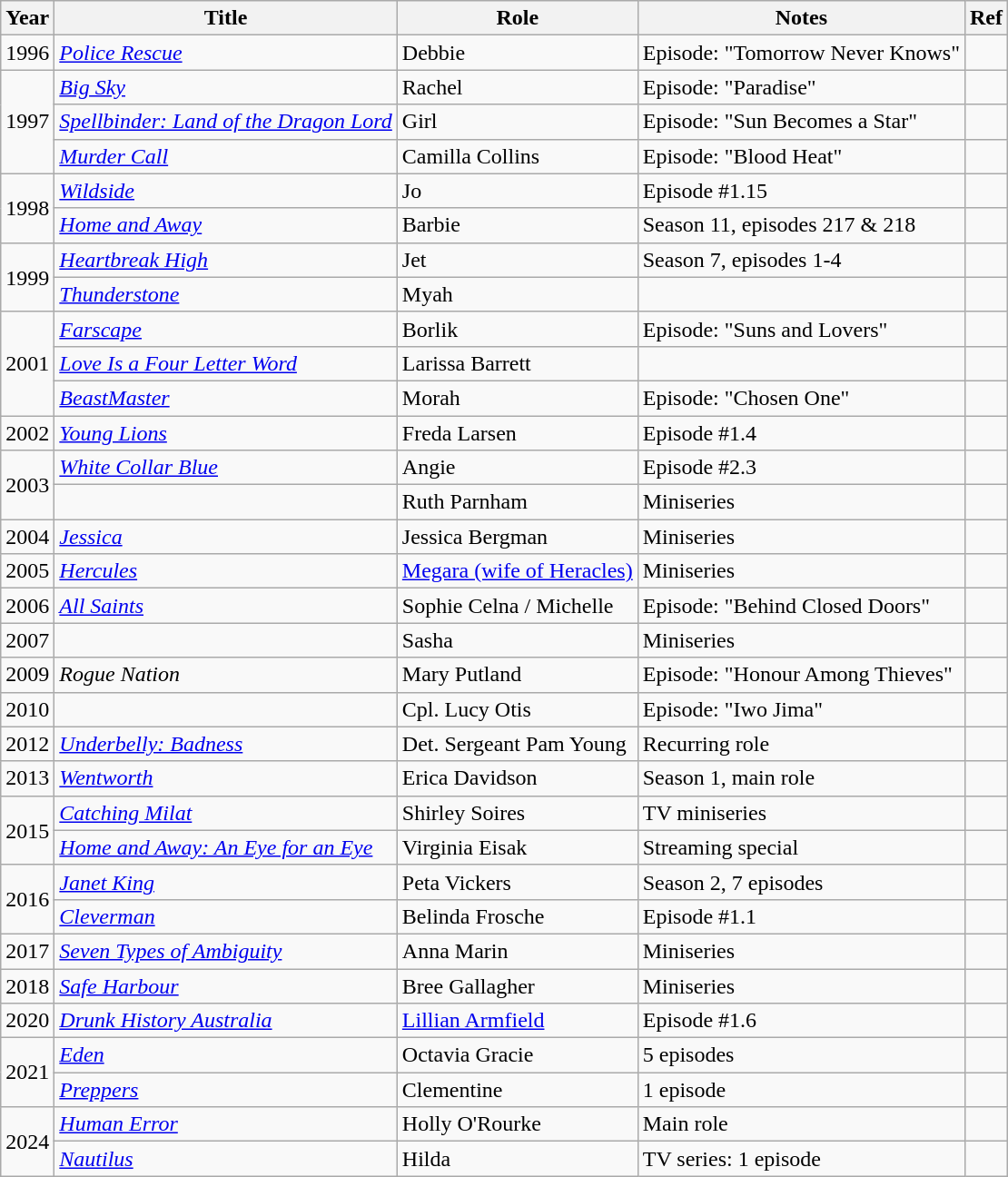<table class="wikitable sortable">
<tr>
<th>Year</th>
<th>Title</th>
<th>Role</th>
<th class="unsortable">Notes</th>
<th>Ref</th>
</tr>
<tr>
<td>1996</td>
<td><em><a href='#'>Police Rescue</a></em></td>
<td>Debbie</td>
<td>Episode: "Tomorrow Never Knows"</td>
<td></td>
</tr>
<tr>
<td rowspan="3">1997</td>
<td><em><a href='#'>Big Sky</a></em></td>
<td>Rachel</td>
<td>Episode: "Paradise"</td>
<td></td>
</tr>
<tr>
<td><em><a href='#'>Spellbinder: Land of the Dragon Lord</a></em></td>
<td>Girl</td>
<td>Episode: "Sun Becomes a Star"</td>
<td></td>
</tr>
<tr>
<td><em><a href='#'>Murder Call</a></em></td>
<td>Camilla Collins</td>
<td>Episode: "Blood Heat"</td>
<td></td>
</tr>
<tr>
<td rowspan="2">1998</td>
<td><em><a href='#'>Wildside</a></em></td>
<td>Jo</td>
<td>Episode #1.15</td>
<td></td>
</tr>
<tr>
<td><em><a href='#'>Home and Away</a></em></td>
<td>Barbie</td>
<td>Season 11, episodes 217 & 218</td>
<td></td>
</tr>
<tr>
<td rowspan="2">1999</td>
<td><em><a href='#'>Heartbreak High</a></em></td>
<td>Jet</td>
<td>Season 7, episodes 1-4</td>
<td></td>
</tr>
<tr>
<td><em><a href='#'>Thunderstone</a></em></td>
<td>Myah</td>
<td></td>
<td></td>
</tr>
<tr>
<td rowspan="3">2001</td>
<td><em><a href='#'>Farscape</a></em></td>
<td>Borlik</td>
<td>Episode: "Suns and Lovers"</td>
<td></td>
</tr>
<tr>
<td><em><a href='#'>Love Is a Four Letter Word</a></em></td>
<td>Larissa Barrett</td>
<td></td>
<td></td>
</tr>
<tr>
<td><em><a href='#'>BeastMaster</a></em></td>
<td>Morah</td>
<td>Episode: "Chosen One"</td>
<td></td>
</tr>
<tr>
<td>2002</td>
<td><em><a href='#'>Young Lions</a></em></td>
<td>Freda Larsen</td>
<td>Episode #1.4</td>
<td></td>
</tr>
<tr>
<td rowspan="2">2003</td>
<td><em><a href='#'>White Collar Blue</a></em></td>
<td>Angie</td>
<td>Episode #2.3</td>
<td></td>
</tr>
<tr>
<td><em></em></td>
<td>Ruth Parnham</td>
<td>Miniseries</td>
<td></td>
</tr>
<tr>
<td>2004</td>
<td><em><a href='#'>Jessica</a></em></td>
<td>Jessica Bergman</td>
<td>Miniseries</td>
<td></td>
</tr>
<tr>
<td>2005</td>
<td><em><a href='#'>Hercules</a></em></td>
<td><a href='#'>Megara (wife of Heracles)</a></td>
<td>Miniseries</td>
<td></td>
</tr>
<tr>
<td>2006</td>
<td><em><a href='#'>All Saints</a></em></td>
<td>Sophie Celna / Michelle</td>
<td>Episode: "Behind Closed Doors"</td>
<td></td>
</tr>
<tr>
<td>2007</td>
<td><em></em></td>
<td>Sasha</td>
<td>Miniseries</td>
<td></td>
</tr>
<tr>
<td>2009</td>
<td><em>Rogue Nation</em></td>
<td>Mary Putland</td>
<td>Episode: "Honour Among Thieves"</td>
<td></td>
</tr>
<tr>
<td>2010</td>
<td><em></em></td>
<td>Cpl. Lucy Otis</td>
<td>Episode: "Iwo Jima"</td>
<td></td>
</tr>
<tr>
<td>2012</td>
<td><em><a href='#'>Underbelly: Badness</a></em></td>
<td>Det. Sergeant Pam Young</td>
<td>Recurring role</td>
<td></td>
</tr>
<tr>
<td>2013</td>
<td><em><a href='#'>Wentworth</a></em></td>
<td>Erica Davidson</td>
<td>Season 1, main role</td>
<td></td>
</tr>
<tr>
<td rowspan="2">2015</td>
<td><em><a href='#'>Catching Milat</a></em></td>
<td>Shirley Soires</td>
<td>TV miniseries</td>
<td></td>
</tr>
<tr>
<td><em><a href='#'>Home and Away: An Eye for an Eye</a></em></td>
<td>Virginia Eisak</td>
<td>Streaming special</td>
<td></td>
</tr>
<tr>
<td rowspan="2">2016</td>
<td><em><a href='#'>Janet King</a></em></td>
<td>Peta Vickers</td>
<td>Season 2, 7 episodes</td>
<td></td>
</tr>
<tr>
<td><em><a href='#'>Cleverman</a></em></td>
<td>Belinda Frosche</td>
<td>Episode #1.1</td>
<td></td>
</tr>
<tr>
<td>2017</td>
<td><em><a href='#'>Seven Types of Ambiguity</a></em></td>
<td>Anna Marin</td>
<td>Miniseries</td>
<td></td>
</tr>
<tr>
<td>2018</td>
<td><em><a href='#'>Safe Harbour</a></em></td>
<td>Bree Gallagher</td>
<td>Miniseries</td>
<td></td>
</tr>
<tr>
<td>2020</td>
<td><em><a href='#'>Drunk History Australia</a></em></td>
<td><a href='#'>Lillian Armfield</a></td>
<td>Episode #1.6</td>
<td></td>
</tr>
<tr>
<td rowspan="2">2021</td>
<td><em><a href='#'>Eden</a></em></td>
<td>Octavia Gracie</td>
<td>5 episodes</td>
<td><em></em></td>
</tr>
<tr>
<td><em><a href='#'>Preppers</a></em></td>
<td>Clementine</td>
<td>1 episode</td>
<td></td>
</tr>
<tr>
<td rowspan="2">2024</td>
<td><em><a href='#'>Human Error</a></em></td>
<td>Holly O'Rourke</td>
<td>Main role</td>
<td><em></em></td>
</tr>
<tr>
<td><em><a href='#'>Nautilus</a></em></td>
<td>Hilda</td>
<td>TV series: 1 episode</td>
<td></td>
</tr>
</table>
